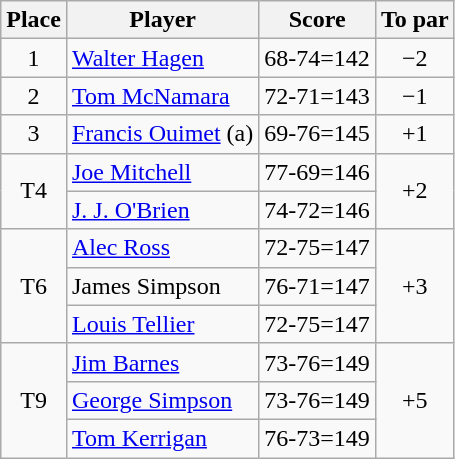<table class=wikitable>
<tr>
<th>Place</th>
<th>Player</th>
<th>Score</th>
<th>To par</th>
</tr>
<tr>
<td align=center>1</td>
<td> <a href='#'>Walter Hagen</a></td>
<td>68-74=142</td>
<td align=center>−2</td>
</tr>
<tr>
<td align=center>2</td>
<td> <a href='#'>Tom McNamara</a></td>
<td>72-71=143</td>
<td align=center>−1</td>
</tr>
<tr>
<td align=center>3</td>
<td> <a href='#'>Francis Ouimet</a> (a)</td>
<td>69-76=145</td>
<td align=center>+1</td>
</tr>
<tr>
<td rowspan=2 align=center>T4</td>
<td> <a href='#'>Joe Mitchell</a></td>
<td>77-69=146</td>
<td rowspan=2 align=center>+2</td>
</tr>
<tr>
<td> <a href='#'>J. J. O'Brien</a></td>
<td>74-72=146</td>
</tr>
<tr>
<td rowspan=3 align=center>T6</td>
<td> <a href='#'>Alec Ross</a></td>
<td>72-75=147</td>
<td rowspan=3 align=center>+3</td>
</tr>
<tr>
<td> James Simpson</td>
<td>76-71=147</td>
</tr>
<tr>
<td> <a href='#'>Louis Tellier</a></td>
<td>72-75=147</td>
</tr>
<tr>
<td rowspan=3 align=center>T9</td>
<td> <a href='#'>Jim Barnes</a></td>
<td>73-76=149</td>
<td rowspan=3 align=center>+5</td>
</tr>
<tr>
<td> <a href='#'>George Simpson</a><br></td>
<td>73-76=149</td>
</tr>
<tr>
<td> <a href='#'>Tom Kerrigan</a></td>
<td>76-73=149</td>
</tr>
</table>
